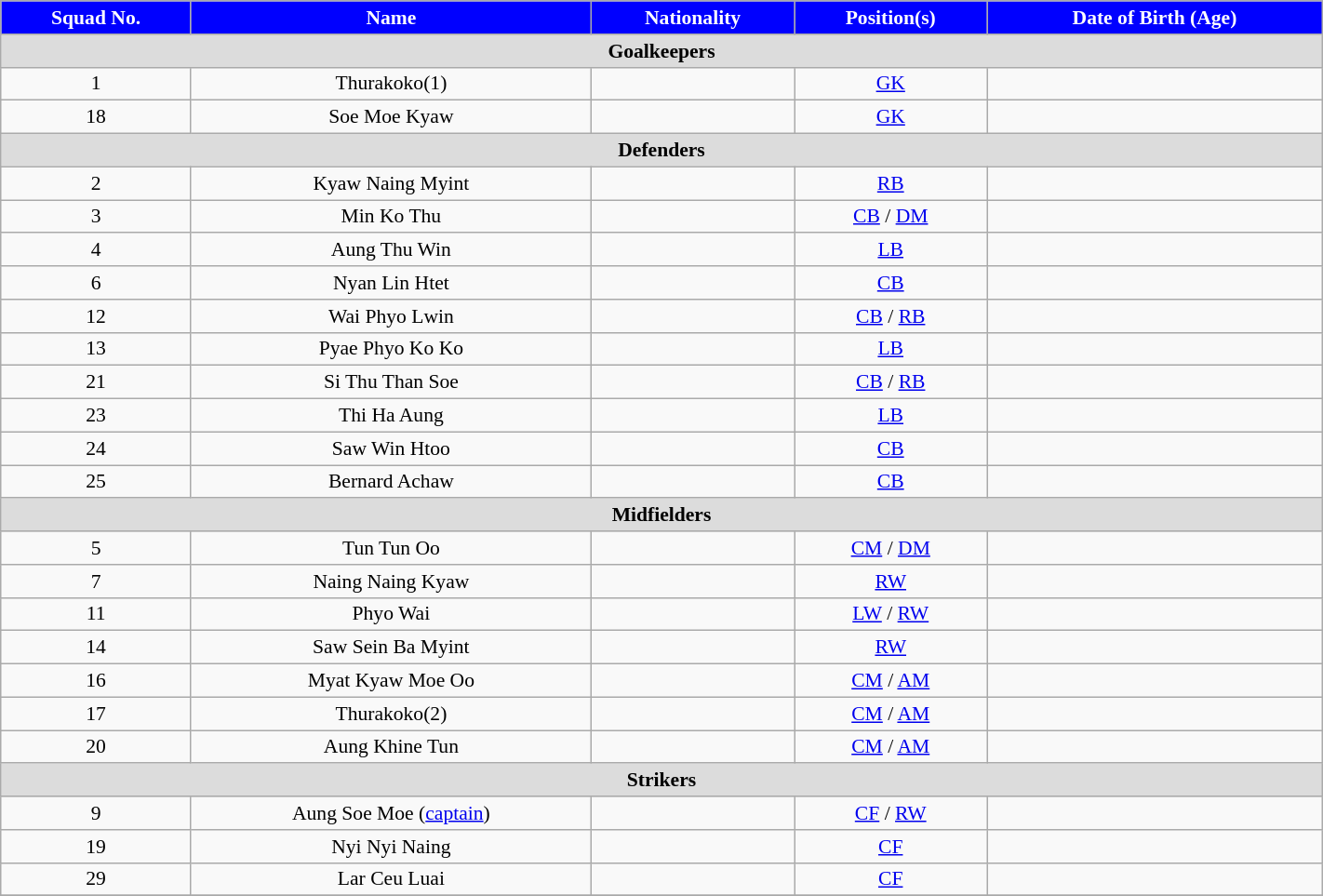<table class="wikitable" style="text-align:center; font-size:90%; width:75%;">
<tr>
<th style="background:#00f; color:white; text-align:center;">Squad No.</th>
<th style="background:#00f; color:white; text-align:center;">Name</th>
<th style="background:#00f; color:white; text-align:center;">Nationality</th>
<th style="background:#00f; color:white; text-align:center;">Position(s)</th>
<th style="background:#00f; color:white; text-align:center;">Date of Birth (Age)</th>
</tr>
<tr>
<th colspan="10" style="background:#dcdcdc; text-align:center;">Goalkeepers</th>
</tr>
<tr>
<td>1</td>
<td>Thurakoko(1)</td>
<td></td>
<td><a href='#'>GK</a></td>
<td></td>
</tr>
<tr>
<td>18</td>
<td>Soe Moe Kyaw</td>
<td></td>
<td><a href='#'>GK</a></td>
<td></td>
</tr>
<tr>
<th colspan="10" style="background:#dcdcdc; text-align:center;">Defenders</th>
</tr>
<tr>
<td>2</td>
<td>Kyaw Naing Myint</td>
<td></td>
<td><a href='#'>RB</a></td>
<td></td>
</tr>
<tr>
<td>3</td>
<td>Min Ko Thu</td>
<td></td>
<td><a href='#'>CB</a> / <a href='#'>DM</a></td>
<td></td>
</tr>
<tr>
<td>4</td>
<td>Aung Thu Win</td>
<td></td>
<td><a href='#'>LB</a></td>
<td></td>
</tr>
<tr>
<td>6</td>
<td>Nyan Lin Htet</td>
<td></td>
<td><a href='#'>CB</a></td>
<td></td>
</tr>
<tr>
<td>12</td>
<td>Wai Phyo Lwin</td>
<td></td>
<td><a href='#'>CB</a> / <a href='#'>RB</a></td>
<td></td>
</tr>
<tr>
<td>13</td>
<td>Pyae Phyo Ko Ko</td>
<td></td>
<td><a href='#'>LB</a></td>
<td></td>
</tr>
<tr>
<td>21</td>
<td>Si Thu Than Soe</td>
<td></td>
<td><a href='#'>CB</a> / <a href='#'>RB</a></td>
<td></td>
</tr>
<tr>
<td>23</td>
<td>Thi Ha Aung</td>
<td></td>
<td><a href='#'>LB</a></td>
<td></td>
</tr>
<tr>
<td>24</td>
<td>Saw Win Htoo</td>
<td></td>
<td><a href='#'>CB</a></td>
<td></td>
</tr>
<tr>
<td>25</td>
<td>Bernard Achaw</td>
<td></td>
<td><a href='#'>CB</a></td>
<td></td>
</tr>
<tr>
<th colspan="10" style="background:#dcdcdc; text-align:center;">Midfielders</th>
</tr>
<tr>
<td>5</td>
<td>Tun Tun Oo</td>
<td></td>
<td><a href='#'>CM</a> / <a href='#'>DM</a></td>
<td></td>
</tr>
<tr>
<td>7</td>
<td>Naing Naing Kyaw</td>
<td></td>
<td><a href='#'>RW</a></td>
<td></td>
</tr>
<tr>
<td>11</td>
<td>Phyo Wai</td>
<td></td>
<td><a href='#'>LW</a> / <a href='#'>RW</a></td>
<td></td>
</tr>
<tr>
<td>14</td>
<td>Saw Sein Ba Myint</td>
<td></td>
<td><a href='#'>RW</a></td>
<td></td>
</tr>
<tr>
<td>16</td>
<td>Myat Kyaw Moe Oo</td>
<td></td>
<td><a href='#'>CM</a> / <a href='#'>AM</a></td>
<td></td>
</tr>
<tr>
<td>17</td>
<td>Thurakoko(2)</td>
<td></td>
<td><a href='#'>CM</a> / <a href='#'>AM</a></td>
<td></td>
</tr>
<tr>
<td>20</td>
<td>Aung Khine Tun</td>
<td></td>
<td><a href='#'>CM</a> / <a href='#'>AM</a></td>
<td></td>
</tr>
<tr>
<th colspan="10" style="background:#dcdcdc; text-align:center;">Strikers</th>
</tr>
<tr>
<td>9</td>
<td>Aung Soe Moe (<a href='#'>captain</a>)</td>
<td></td>
<td><a href='#'>CF</a> / <a href='#'>RW</a></td>
<td></td>
</tr>
<tr>
<td>19</td>
<td>Nyi Nyi Naing</td>
<td></td>
<td><a href='#'>CF</a></td>
<td></td>
</tr>
<tr>
<td>29</td>
<td>Lar Ceu Luai</td>
<td></td>
<td><a href='#'>CF</a></td>
<td></td>
</tr>
<tr>
</tr>
</table>
